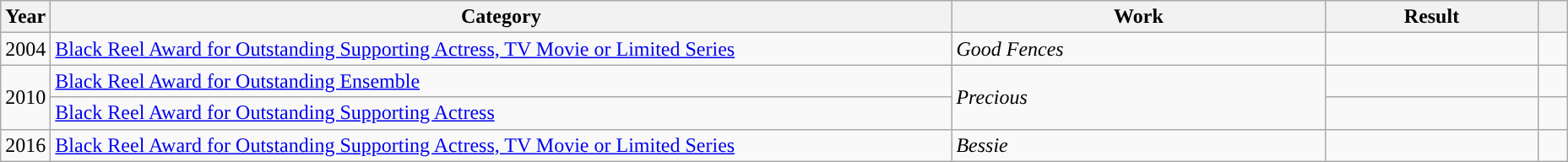<table class="wikitable">
<tr>
<th scope="col" style="width:1em;">Year</th>
<th scope="col" style="width:44em;">Category</th>
<th scope="col" style="width:18em;">Work</th>
<th scope="col" style="width:10em;">Result</th>
<th class="unsortable" style="width:1em;"></th>
</tr>
<tr>
<td>2004</td>
<td><a href='#'>Black Reel Award for Outstanding Supporting Actress, TV Movie or Limited Series</a></td>
<td><em>Good Fences</em></td>
<td></td>
<td></td>
</tr>
<tr>
<td rowspan="2">2010</td>
<td><a href='#'>Black Reel Award for Outstanding Ensemble</a></td>
<td rowspan="2"><em>Precious</em></td>
<td></td>
<td></td>
</tr>
<tr>
<td><a href='#'>Black Reel Award for Outstanding Supporting Actress</a></td>
<td></td>
<td></td>
</tr>
<tr>
<td>2016</td>
<td><a href='#'>Black Reel Award for Outstanding Supporting Actress, TV Movie or Limited Series</a></td>
<td><em>Bessie</em></td>
<td></td>
<td></td>
</tr>
</table>
